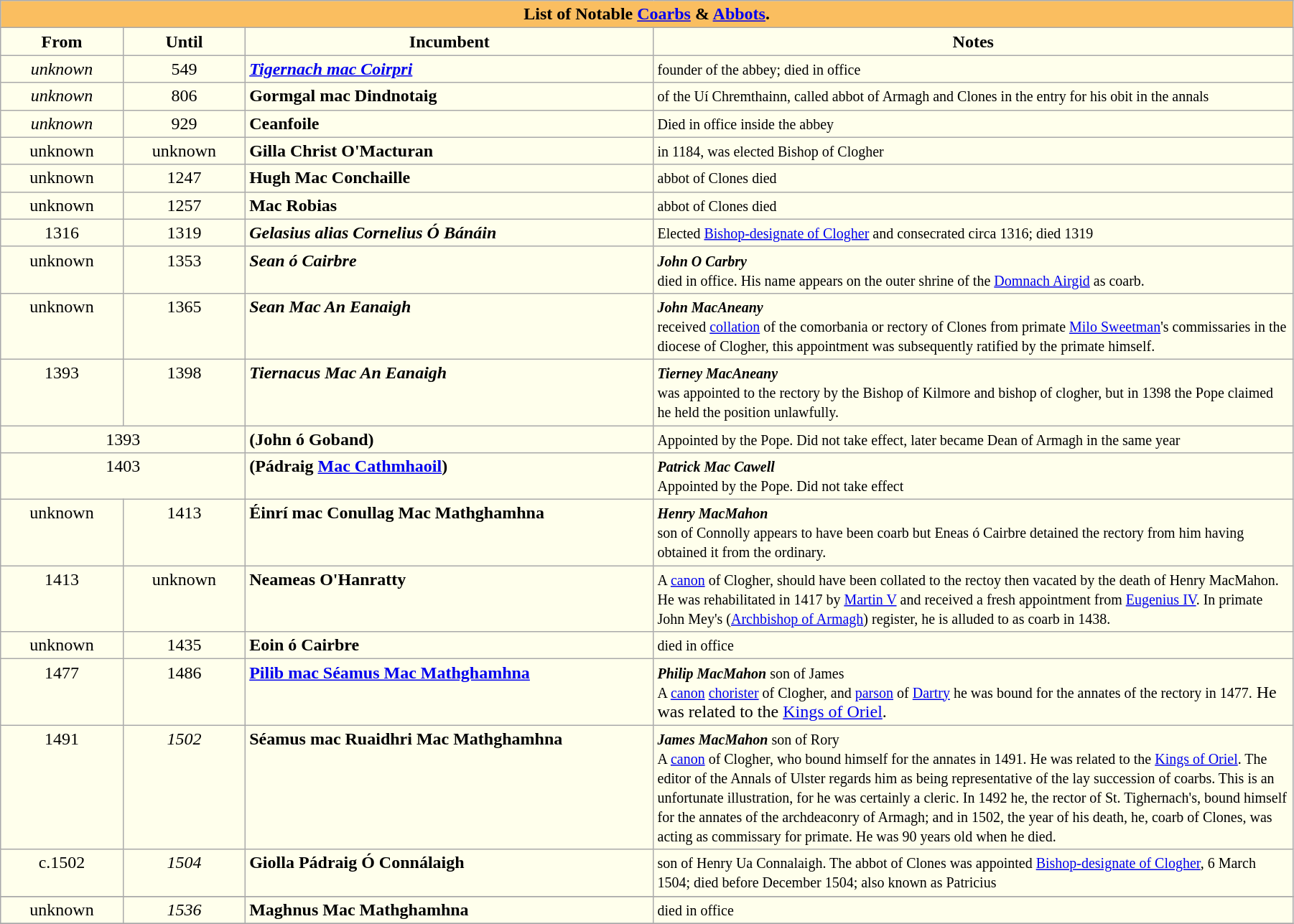<table class="wikitable" style="width:95% ">
<tr>
<th colspan="4" style="background-color:#FABE60">List of Notable <a href='#'>Coarbs</a> & <a href='#'>Abbots</a>.</th>
</tr>
<tr align="left">
<th style="background-color:#ffffec" width="9%">From</th>
<th style="background-color:#ffffec" width="9%">Until</th>
<th style="background-color:#ffffec" width="30%">Incumbent</th>
<th style="background-color:#ffffec" width="47%">Notes</th>
</tr>
<tr valign="top" bgcolor="#ffffec">
<td align="center"><em>unknown</em></td>
<td align="center">549</td>
<td><strong><em><a href='#'>Tigernach mac Coirpri</a></em></strong> </td>
<td><small>founder of the abbey; died in office</small></td>
</tr>
<tr valign="top" bgcolor="#ffffec">
<td align="center"><em>unknown</em></td>
<td align="center">806</td>
<td><strong>Gormgal mac Dindnotaig</strong></td>
<td><small>of the Uí Chremthainn, called abbot of Armagh and Clones in the entry for his obit in the annals</small></td>
</tr>
<tr valign="top" bgcolor="#ffffec">
<td align="center"><em>unknown</em></td>
<td align="center">929</td>
<td><strong>Ceanfoile</strong></td>
<td><small>Died in office inside the abbey</small></td>
</tr>
<tr valign="top" bgcolor="#ffffec">
<td align="center">unknown</td>
<td align="center">unknown</td>
<td><strong>Gilla Christ O'Macturan</strong></td>
<td><small>in 1184, was elected Bishop of Clogher</small></td>
</tr>
<tr valign="top" bgcolor="#ffffec">
<td align="center">unknown</td>
<td align="center">1247</td>
<td><strong>Hugh Mac Conchaille</strong></td>
<td><small>abbot of Clones died</small></td>
</tr>
<tr valign="top" bgcolor="#ffffec">
<td align="center">unknown</td>
<td align="center">1257</td>
<td><strong>Mac Robias</strong></td>
<td><small>abbot of Clones died</small></td>
</tr>
<tr valign="top" bgcolor="#ffffec">
<td align="center">1316</td>
<td align="center">1319</td>
<td><strong><em>Gelasius alias Cornelius Ó Bánáin</em></strong></td>
<td><small>Elected <a href='#'>Bishop-designate of Clogher</a> and consecrated circa 1316; died 1319</small></td>
</tr>
<tr valign="top" bgcolor="#ffffec">
<td align="center">unknown</td>
<td align="center">1353</td>
<td><strong><em>Sean ó Cairbre</em></strong></td>
<td><small><strong><em>John O Carbry</em></strong><br>died in office. His name appears on the outer shrine of the <a href='#'>Domnach Airgid</a> as coarb.</small></td>
</tr>
<tr valign="top" bgcolor="#ffffec">
<td align="center">unknown</td>
<td align="center">1365</td>
<td><strong><em>Sean Mac An Eanaigh</em></strong></td>
<td><small><strong><em>John MacAneany</em></strong><br>received <a href='#'>collation</a> of the comorbania or rectory of Clones from primate <a href='#'>Milo Sweetman</a>'s commissaries in the diocese of Clogher, this appointment was subsequently ratified by the primate himself.</small></td>
</tr>
<tr valign="top" bgcolor="#ffffec">
<td align="center">1393</td>
<td align="center">1398</td>
<td><strong><em>Tiernacus Mac An Eanaigh</em></strong></td>
<td><small><strong><em>Tierney MacAneany</em></strong><br>was appointed to the rectory by the Bishop of Kilmore and bishop of clogher, but in 1398 the Pope claimed he held the position unlawfully.</small></td>
</tr>
<tr valign="top" bgcolor="#ffffec">
<td colspan="2" align="center">1393</td>
<td><strong>(John ó Goband)</strong></td>
<td><small>Appointed by the Pope. Did not take effect, later became Dean of Armagh in the same year</small></td>
</tr>
<tr valign="top" bgcolor="#ffffec">
<td colspan="2" align="center">1403</td>
<td><strong>(Pádraig <a href='#'>Mac Cathmhaoil</a>)</strong></td>
<td><small><strong><em>Patrick Mac Cawell</em></strong><br>Appointed by the Pope. Did not take effect</small></td>
</tr>
<tr valign="top" bgcolor="#ffffec">
<td align="center">unknown</td>
<td align="center">1413</td>
<td><strong>Éinrí mac Conullag Mac Mathghamhna</strong></td>
<td><small><strong><em>Henry MacMahon</em></strong><br>son of Connolly appears to have been coarb but Eneas ó Cairbre detained the rectory from him having obtained it from the ordinary.</small></td>
</tr>
<tr valign="top" bgcolor="#ffffec">
<td align="center">1413</td>
<td align="center">unknown</td>
<td><strong>Neameas O'Hanratty</strong></td>
<td><small>A <a href='#'>canon</a> of Clogher, should have been collated to the rectoy then vacated by the death of Henry MacMahon. He was rehabilitated in 1417 by <a href='#'>Martin V</a> and received a fresh appointment from <a href='#'>Eugenius IV</a>. In primate John Mey's (<a href='#'>Archbishop of Armagh</a>) register, he is alluded to as coarb in 1438.</small></td>
</tr>
<tr valign="top" bgcolor="#ffffec">
<td align="center">unknown</td>
<td align="center">1435</td>
<td><strong>Eoin ó Cairbre</strong></td>
<td><small>died in office</small></td>
</tr>
<tr valign="top" bgcolor="#ffffec">
<td align="center">1477</td>
<td align="center">1486</td>
<td><strong><a href='#'>Pilib mac Séamus Mac Mathghamhna</a></strong></td>
<td><small> <strong><em>Philip MacMahon</em></strong> son of James<br>A <a href='#'>canon</a> <a href='#'>chorister</a> of Clogher, and <a href='#'>parson</a> of <a href='#'>Dartry</a> he was bound for the annates of the rectory in 1477.</small> He was related to the <a href='#'>Kings of Oriel</a>.</td>
</tr>
<tr valign="top" bgcolor="#ffffec">
<td align="center">1491</td>
<td align="center"><em>1502</em></td>
<td><strong>Séamus mac Ruaidhri Mac Mathghamhna</strong></td>
<td><small><strong><em>James MacMahon</em></strong> son of Rory<br>A <a href='#'>canon</a> of Clogher, who bound himself for the annates in 1491. He was related to the <a href='#'>Kings of Oriel</a>. The editor of the Annals of Ulster regards him as being representative of the lay succession of coarbs. This is an unfortunate illustration, for he was certainly a cleric. In 1492 he, the rector of St. Tighernach's, bound himself for the annates of the archdeaconry of Armagh; and in 1502, the year of his death, he, coarb of Clones, was acting as commissary for primate. He was 90 years old when he died.</small></td>
</tr>
<tr valign="top" bgcolor="#ffffec">
<td align="center">c.1502</td>
<td align="center"><em>1504</em></td>
<td><strong>Giolla Pádraig Ó Connálaigh</strong></td>
<td><small> son of Henry Ua Connalaigh. The abbot of Clones was appointed <a href='#'>Bishop-designate of Clogher</a>, 6 March 1504; died before December 1504; also known as Patricius</small></td>
</tr>
<tr valign="top" bgcolor="#ffffec">
</tr>
<tr valign="top" bgcolor="#ffffec">
<td align="center">unknown</td>
<td align="center"><em>1536</em></td>
<td><strong>Maghnus Mac Mathghamhna</strong></td>
<td><small> died in office</small></td>
</tr>
<tr valign="top" bgcolor="#ffffec">
</tr>
</table>
